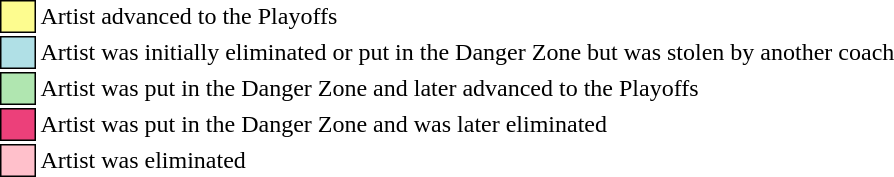<table class="toccolours" style="font-size:100%">
<tr>
<td style="background:#fdfc8f; border: 1px solid black">     </td>
<td>Artist advanced to the Playoffs</td>
</tr>
<tr>
<td style="background:#B0E0E6; border: 1px solid black">     </td>
<td>Artist was initially eliminated or put in the Danger Zone but was stolen by another coach</td>
</tr>
<tr>
<td style="background:#b0e6b0; border:1px solid black">     </td>
<td>Artist was put in the Danger Zone and later advanced to the Playoffs</td>
</tr>
<tr>
<td style="background:#EC407A; border: 1px solid black">     </td>
<td>Artist was put in the Danger Zone and was later eliminated</td>
</tr>
<tr>
<td style="background: pink; border: 1px solid black">     </td>
<td>Artist was eliminated</td>
</tr>
</table>
